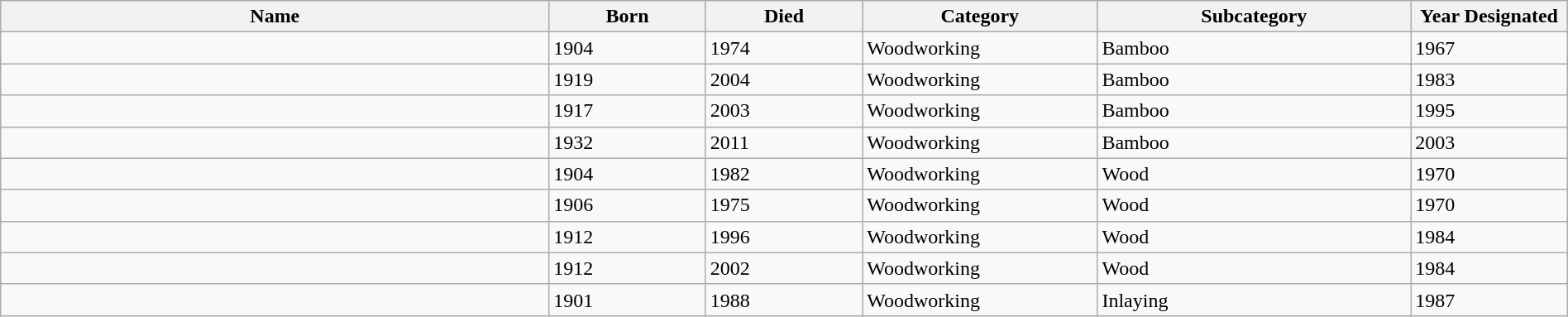<table class="wikitable sortable"  width="100%" style="backgrōnd:#ffffff;">
<tr>
<th width="35%" align="left" style="backgrōnd:#ffdead;">Name</th>
<th width="10%" align="left" style="backgrōnd:#ffdead;">Born</th>
<th width="10%" align="left" style="backgrōnd:#ffdead;">Died</th>
<th width="15%" align="left" style="backgrōnd:#ffdead;">Category</th>
<th width="20%" align="left" style="backgrōnd:#ffdead;">Subcategory</th>
<th width="10%" align="left" style="backgrōnd:#ffdead;">Year Designated</th>
</tr>
<tr>
<td></td>
<td>1904</td>
<td>1974</td>
<td>Woodworking</td>
<td>Bamboo</td>
<td>1967</td>
</tr>
<tr>
<td></td>
<td>1919</td>
<td>2004</td>
<td>Woodworking</td>
<td>Bamboo</td>
<td>1983</td>
</tr>
<tr>
<td></td>
<td>1917</td>
<td>2003</td>
<td>Woodworking</td>
<td>Bamboo</td>
<td>1995</td>
</tr>
<tr>
<td></td>
<td>1932</td>
<td>2011</td>
<td>Woodworking</td>
<td>Bamboo</td>
<td>2003</td>
</tr>
<tr>
<td></td>
<td>1904</td>
<td>1982</td>
<td>Woodworking</td>
<td>Wood</td>
<td>1970</td>
</tr>
<tr>
<td></td>
<td>1906</td>
<td>1975</td>
<td>Woodworking</td>
<td>Wood</td>
<td>1970</td>
</tr>
<tr>
<td></td>
<td>1912</td>
<td>1996</td>
<td>Woodworking</td>
<td>Wood</td>
<td>1984</td>
</tr>
<tr>
<td></td>
<td>1912</td>
<td>2002</td>
<td>Woodworking</td>
<td>Wood</td>
<td>1984</td>
</tr>
<tr>
<td></td>
<td>1901</td>
<td>1988</td>
<td>Woodworking</td>
<td>Inlaying</td>
<td>1987</td>
</tr>
</table>
